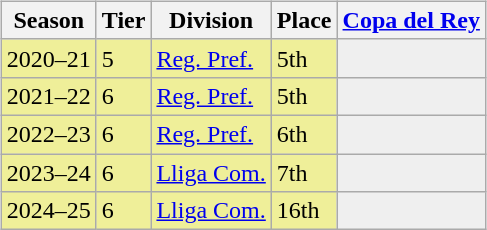<table>
<tr>
<td valign="top" width=0%><br><table class="wikitable">
<tr style="background:#f0f6fa;">
<th>Season</th>
<th>Tier</th>
<th>Division</th>
<th>Place</th>
<th><a href='#'>Copa del Rey</a></th>
</tr>
<tr>
<td style="background:#EFEF99;">2020–21</td>
<td style="background:#EFEF99;">5</td>
<td style="background:#EFEF99;"><a href='#'>Reg. Pref.</a></td>
<td style="background:#EFEF99;">5th</td>
<td style="background:#efefef;"></td>
</tr>
<tr>
<td style="background:#EFEF99;">2021–22</td>
<td style="background:#EFEF99;">6</td>
<td style="background:#EFEF99;"><a href='#'>Reg. Pref.</a></td>
<td style="background:#EFEF99;">5th</td>
<td style="background:#efefef;"></td>
</tr>
<tr>
<td style="background:#EFEF99;">2022–23</td>
<td style="background:#EFEF99;">6</td>
<td style="background:#EFEF99;"><a href='#'>Reg. Pref.</a></td>
<td style="background:#EFEF99;">6th</td>
<td style="background:#efefef;"></td>
</tr>
<tr>
<td style="background:#EFEF99;">2023–24</td>
<td style="background:#EFEF99;">6</td>
<td style="background:#EFEF99;"><a href='#'>Lliga Com.</a></td>
<td style="background:#EFEF99;">7th</td>
<td style="background:#efefef;"></td>
</tr>
<tr>
<td style="background:#EFEF99;">2024–25</td>
<td style="background:#EFEF99;">6</td>
<td style="background:#EFEF99;"><a href='#'>Lliga Com.</a></td>
<td style="background:#EFEF99;">16th</td>
<td style="background:#efefef;"></td>
</tr>
</table>
</td>
</tr>
</table>
